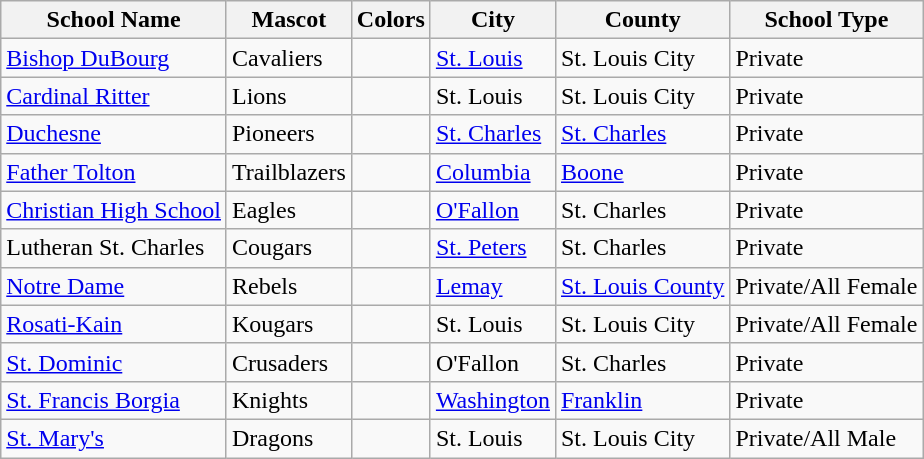<table class="wikitable">
<tr>
<th>School Name</th>
<th>Mascot</th>
<th>Colors</th>
<th>City</th>
<th>County</th>
<th>School Type</th>
</tr>
<tr>
<td><a href='#'>Bishop DuBourg</a></td>
<td>Cavaliers</td>
<td> </td>
<td><a href='#'>St. Louis</a></td>
<td>St. Louis City</td>
<td>Private</td>
</tr>
<tr>
<td><a href='#'>Cardinal Ritter</a></td>
<td>Lions</td>
<td> </td>
<td>St. Louis</td>
<td>St. Louis City</td>
<td>Private</td>
</tr>
<tr>
<td><a href='#'>Duchesne</a></td>
<td>Pioneers</td>
<td> </td>
<td><a href='#'>St. Charles</a></td>
<td><a href='#'>St. Charles</a></td>
<td>Private</td>
</tr>
<tr>
<td><a href='#'>Father Tolton</a></td>
<td>Trailblazers</td>
<td> </td>
<td><a href='#'>Columbia</a></td>
<td><a href='#'>Boone</a></td>
<td>Private</td>
</tr>
<tr>
<td><a href='#'>Christian High School</a></td>
<td>Eagles</td>
<td> </td>
<td><a href='#'>O'Fallon</a></td>
<td>St. Charles</td>
<td>Private</td>
</tr>
<tr>
<td>Lutheran St. Charles</td>
<td>Cougars</td>
<td> </td>
<td><a href='#'>St. Peters</a></td>
<td>St. Charles</td>
<td>Private</td>
</tr>
<tr>
<td><a href='#'>Notre Dame</a></td>
<td>Rebels</td>
<td> </td>
<td><a href='#'>Lemay</a></td>
<td><a href='#'>St. Louis County</a></td>
<td>Private/All Female</td>
</tr>
<tr>
<td><a href='#'>Rosati-Kain</a></td>
<td>Kougars</td>
<td> </td>
<td>St. Louis</td>
<td>St. Louis City</td>
<td>Private/All Female</td>
</tr>
<tr>
<td><a href='#'>St. Dominic</a></td>
<td>Crusaders</td>
<td> </td>
<td>O'Fallon</td>
<td>St. Charles</td>
<td>Private</td>
</tr>
<tr>
<td><a href='#'>St. Francis Borgia</a></td>
<td>Knights</td>
<td> </td>
<td><a href='#'>Washington</a></td>
<td><a href='#'>Franklin</a></td>
<td>Private</td>
</tr>
<tr>
<td><a href='#'>St. Mary's</a></td>
<td>Dragons</td>
<td> </td>
<td>St. Louis</td>
<td>St. Louis City</td>
<td>Private/All Male</td>
</tr>
</table>
